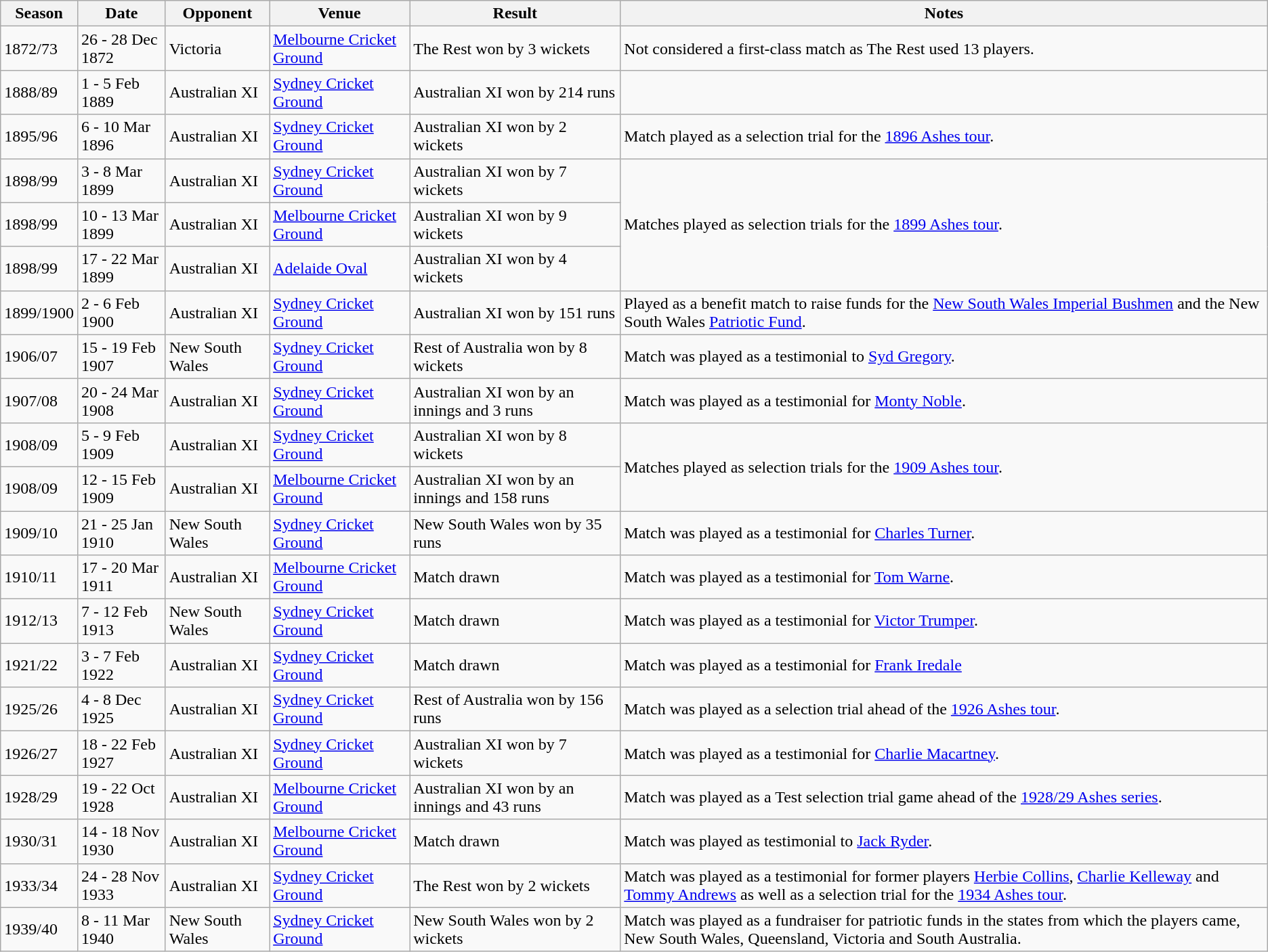<table class="wikitable">
<tr>
<th>Season</th>
<th>Date</th>
<th>Opponent</th>
<th>Venue</th>
<th>Result</th>
<th>Notes</th>
</tr>
<tr>
<td>1872/73</td>
<td>26 - 28 Dec 1872</td>
<td>Victoria</td>
<td><a href='#'>Melbourne Cricket Ground</a></td>
<td>The Rest won by 3 wickets</td>
<td>Not considered a first-class match as The Rest used 13 players.</td>
</tr>
<tr>
<td>1888/89</td>
<td>1 - 5 Feb 1889</td>
<td>Australian XI</td>
<td><a href='#'>Sydney Cricket Ground</a></td>
<td>Australian XI won by 214 runs</td>
<td></td>
</tr>
<tr>
<td>1895/96</td>
<td>6 - 10 Mar 1896</td>
<td>Australian XI</td>
<td><a href='#'>Sydney Cricket Ground</a></td>
<td>Australian XI won by 2 wickets</td>
<td>Match played as a selection trial for the <a href='#'>1896 Ashes tour</a>.</td>
</tr>
<tr>
<td>1898/99</td>
<td>3 - 8 Mar 1899</td>
<td>Australian XI</td>
<td><a href='#'>Sydney Cricket Ground</a></td>
<td>Australian XI won by 7 wickets</td>
<td rowspan="3">Matches played as selection trials for the <a href='#'>1899 Ashes tour</a>.</td>
</tr>
<tr>
<td>1898/99</td>
<td>10 - 13 Mar 1899</td>
<td>Australian XI</td>
<td><a href='#'>Melbourne Cricket Ground</a></td>
<td>Australian XI won by 9 wickets</td>
</tr>
<tr>
<td>1898/99</td>
<td>17 - 22 Mar 1899</td>
<td>Australian XI</td>
<td><a href='#'>Adelaide Oval</a></td>
<td>Australian XI won by 4 wickets</td>
</tr>
<tr>
<td>1899/1900</td>
<td>2 - 6 Feb 1900</td>
<td>Australian XI</td>
<td><a href='#'>Sydney Cricket Ground</a></td>
<td>Australian XI won by 151 runs</td>
<td>Played as a benefit match to raise funds for the <a href='#'>New South Wales Imperial Bushmen</a> and the New South Wales <a href='#'>Patriotic Fund</a>.</td>
</tr>
<tr>
<td>1906/07</td>
<td>15 - 19 Feb 1907</td>
<td>New South Wales</td>
<td><a href='#'>Sydney Cricket Ground</a></td>
<td>Rest of Australia won by 8 wickets</td>
<td>Match was played as a testimonial to <a href='#'>Syd Gregory</a>.</td>
</tr>
<tr>
<td>1907/08</td>
<td>20 - 24 Mar 1908</td>
<td>Australian XI</td>
<td><a href='#'>Sydney Cricket Ground</a></td>
<td>Australian XI won by an innings and 3 runs</td>
<td>Match was played as a testimonial for <a href='#'>Monty Noble</a>.</td>
</tr>
<tr>
<td>1908/09</td>
<td>5 - 9 Feb 1909</td>
<td>Australian XI</td>
<td><a href='#'>Sydney Cricket Ground</a></td>
<td>Australian XI won by 8 wickets</td>
<td rowspan="2">Matches played as selection trials for the <a href='#'>1909 Ashes tour</a>.</td>
</tr>
<tr>
<td>1908/09</td>
<td>12 - 15 Feb 1909</td>
<td>Australian XI</td>
<td><a href='#'>Melbourne Cricket Ground</a></td>
<td>Australian XI won by an innings and 158 runs</td>
</tr>
<tr>
<td>1909/10</td>
<td>21 - 25 Jan 1910</td>
<td>New South Wales</td>
<td><a href='#'>Sydney Cricket Ground</a></td>
<td>New South Wales won by 35 runs</td>
<td>Match was played as a testimonial for <a href='#'>Charles Turner</a>.</td>
</tr>
<tr>
<td>1910/11</td>
<td>17 - 20 Mar 1911</td>
<td>Australian XI</td>
<td><a href='#'>Melbourne Cricket Ground</a></td>
<td>Match drawn</td>
<td>Match was played as a testimonial for <a href='#'>Tom Warne</a>.</td>
</tr>
<tr>
<td>1912/13</td>
<td>7 - 12 Feb 1913</td>
<td>New South Wales</td>
<td><a href='#'>Sydney Cricket Ground</a></td>
<td>Match drawn</td>
<td>Match was played as a testimonial for <a href='#'>Victor Trumper</a>.</td>
</tr>
<tr>
<td>1921/22</td>
<td>3 - 7 Feb 1922</td>
<td>Australian XI</td>
<td><a href='#'>Sydney Cricket Ground</a></td>
<td>Match drawn</td>
<td>Match was played as a testimonial for <a href='#'>Frank Iredale</a></td>
</tr>
<tr>
<td>1925/26</td>
<td>4 - 8 Dec 1925</td>
<td>Australian XI</td>
<td><a href='#'>Sydney Cricket Ground</a></td>
<td>Rest of Australia won by 156 runs</td>
<td>Match was played as a selection trial ahead of the <a href='#'>1926 Ashes tour</a>.</td>
</tr>
<tr>
<td>1926/27</td>
<td>18 - 22 Feb 1927</td>
<td>Australian XI</td>
<td><a href='#'>Sydney Cricket Ground</a></td>
<td>Australian XI won by 7 wickets</td>
<td>Match was played as a testimonial for <a href='#'>Charlie Macartney</a>.</td>
</tr>
<tr>
<td>1928/29</td>
<td>19 - 22 Oct 1928</td>
<td>Australian XI</td>
<td><a href='#'>Melbourne Cricket Ground</a></td>
<td>Australian XI won by an innings and 43 runs</td>
<td>Match was played as a Test selection trial game ahead of the <a href='#'>1928/29 Ashes series</a>.</td>
</tr>
<tr>
<td>1930/31</td>
<td>14 - 18 Nov 1930</td>
<td>Australian XI</td>
<td><a href='#'>Melbourne Cricket Ground</a></td>
<td>Match drawn</td>
<td>Match was played as testimonial to <a href='#'>Jack Ryder</a>.</td>
</tr>
<tr>
<td>1933/34</td>
<td>24 - 28 Nov 1933</td>
<td>Australian XI</td>
<td><a href='#'>Sydney Cricket Ground</a></td>
<td>The Rest won by 2 wickets</td>
<td>Match was played as a testimonial for former players <a href='#'>Herbie Collins</a>, <a href='#'>Charlie Kelleway</a> and <a href='#'>Tommy Andrews</a> as well as a selection trial for the <a href='#'>1934 Ashes tour</a>.</td>
</tr>
<tr>
<td>1939/40</td>
<td>8 - 11 Mar 1940</td>
<td>New South Wales</td>
<td><a href='#'>Sydney Cricket Ground</a></td>
<td>New South Wales won by 2 wickets</td>
<td>Match was played as a fundraiser for patriotic funds in the states from which the players came, New South Wales, Queensland, Victoria and South Australia.</td>
</tr>
</table>
